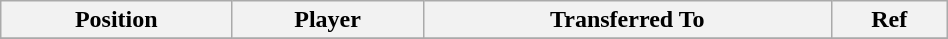<table class="wikitable sortable" style="width:50%; text-align:center; font-size:100%; text-align:left;">
<tr>
<th><strong>Position</strong></th>
<th><strong>Player</strong></th>
<th><strong>Transferred To</strong></th>
<th><strong>Ref</strong></th>
</tr>
<tr>
</tr>
</table>
